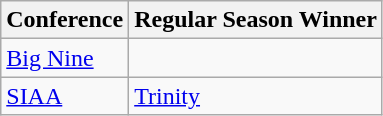<table class="wikitable">
<tr>
<th>Conference</th>
<th>Regular Season Winner</th>
</tr>
<tr>
<td><a href='#'>Big Nine</a></td>
<td></td>
</tr>
<tr>
<td><a href='#'>SIAA</a></td>
<td><a href='#'>Trinity</a></td>
</tr>
</table>
